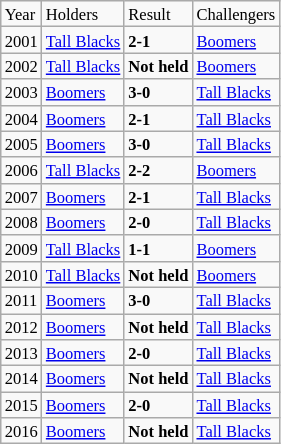<table class="wikitable" style=font-size:11px>
<tr>
<td>Year</td>
<td>Holders</td>
<td>Result</td>
<td>Challengers</td>
</tr>
<tr>
<td>2001</td>
<td> <a href='#'>Tall Blacks</a></td>
<td><strong>2-1</strong></td>
<td> <a href='#'>Boomers</a></td>
</tr>
<tr>
<td>2002</td>
<td> <a href='#'>Tall Blacks</a></td>
<td><strong>Not held</strong></td>
<td> <a href='#'>Boomers</a></td>
</tr>
<tr>
<td>2003</td>
<td> <a href='#'>Boomers</a></td>
<td><strong>3-0</strong></td>
<td> <a href='#'>Tall Blacks</a></td>
</tr>
<tr>
<td>2004</td>
<td> <a href='#'>Boomers</a></td>
<td><strong>2-1</strong></td>
<td> <a href='#'>Tall Blacks</a></td>
</tr>
<tr>
<td>2005</td>
<td> <a href='#'>Boomers</a></td>
<td><strong>3-0</strong></td>
<td> <a href='#'>Tall Blacks</a></td>
</tr>
<tr>
<td>2006</td>
<td> <a href='#'>Tall Blacks</a></td>
<td><strong>2-2</strong></td>
<td> <a href='#'>Boomers</a></td>
</tr>
<tr>
<td>2007</td>
<td> <a href='#'>Boomers</a></td>
<td><strong>2-1</strong></td>
<td> <a href='#'>Tall Blacks</a></td>
</tr>
<tr>
<td>2008</td>
<td> <a href='#'>Boomers</a></td>
<td><strong>2-0</strong></td>
<td> <a href='#'>Tall Blacks</a></td>
</tr>
<tr>
<td>2009</td>
<td> <a href='#'>Tall Blacks</a></td>
<td><strong>1-1</strong></td>
<td> <a href='#'>Boomers</a></td>
</tr>
<tr>
<td>2010</td>
<td> <a href='#'>Tall Blacks</a></td>
<td><strong>Not held</strong></td>
<td> <a href='#'>Boomers</a></td>
</tr>
<tr>
<td>2011</td>
<td> <a href='#'>Boomers</a></td>
<td><strong>3-0</strong></td>
<td> <a href='#'>Tall Blacks</a></td>
</tr>
<tr>
<td>2012</td>
<td> <a href='#'>Boomers</a></td>
<td><strong>Not held</strong></td>
<td> <a href='#'>Tall Blacks</a></td>
</tr>
<tr>
<td>2013</td>
<td> <a href='#'>Boomers</a></td>
<td><strong>2-0</strong></td>
<td> <a href='#'>Tall Blacks</a></td>
</tr>
<tr>
<td>2014</td>
<td> <a href='#'>Boomers</a></td>
<td><strong>Not held</strong></td>
<td> <a href='#'>Tall Blacks</a></td>
</tr>
<tr>
<td>2015</td>
<td> <a href='#'>Boomers</a></td>
<td><strong>2-0</strong></td>
<td> <a href='#'>Tall Blacks</a></td>
</tr>
<tr>
<td>2016</td>
<td> <a href='#'>Boomers</a></td>
<td><strong>Not held</strong></td>
<td> <a href='#'>Tall Blacks</a></td>
</tr>
</table>
